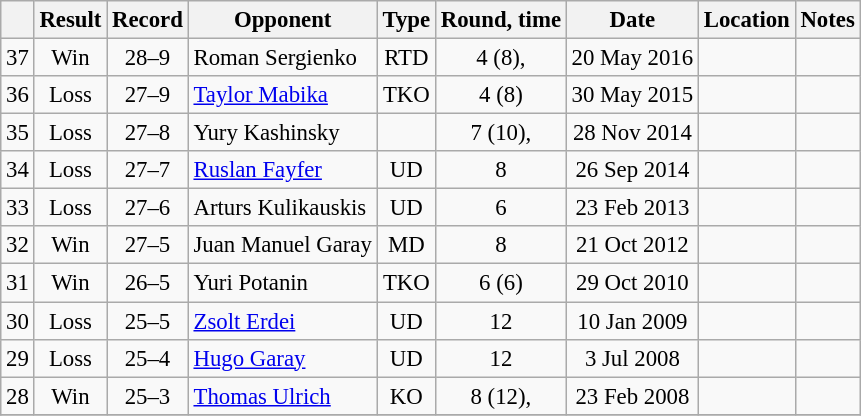<table class="wikitable" style="text-align:center; font-size:95%">
<tr>
<th></th>
<th>Result</th>
<th>Record</th>
<th>Opponent</th>
<th>Type</th>
<th>Round, time</th>
<th>Date</th>
<th>Location</th>
<th>Notes</th>
</tr>
<tr>
<td>37</td>
<td>Win</td>
<td>28–9</td>
<td style="text-align:left;"> Roman Sergienko</td>
<td>RTD</td>
<td>4 (8), </td>
<td>20 May 2016</td>
<td style="text-align:left;"> </td>
<td></td>
</tr>
<tr>
<td>36</td>
<td>Loss</td>
<td>27–9</td>
<td style="text-align:left;"> <a href='#'>Taylor Mabika</a></td>
<td>TKO</td>
<td>4 (8)</td>
<td>30 May 2015</td>
<td style="text-align:left;"> </td>
<td></td>
</tr>
<tr>
<td>35</td>
<td>Loss</td>
<td>27–8</td>
<td style="text-align:left;"> Yury Kashinsky</td>
<td></td>
<td>7 (10), </td>
<td>28 Nov 2014</td>
<td style="text-align:left;"> </td>
<td></td>
</tr>
<tr>
<td>34</td>
<td>Loss</td>
<td>27–7</td>
<td style="text-align:left;"> <a href='#'>Ruslan Fayfer</a></td>
<td>UD</td>
<td>8</td>
<td>26 Sep 2014</td>
<td style="text-align:left;"> </td>
<td style="text-align:left;"></td>
</tr>
<tr>
<td>33</td>
<td>Loss</td>
<td>27–6</td>
<td style="text-align:left;"> Arturs Kulikauskis</td>
<td>UD</td>
<td>6</td>
<td>23 Feb 2013</td>
<td style="text-align:left;"> </td>
<td></td>
</tr>
<tr>
<td>32</td>
<td>Win</td>
<td>27–5</td>
<td style="text-align:left;"> Juan Manuel Garay</td>
<td>MD</td>
<td>8</td>
<td>21 Oct 2012</td>
<td style="text-align:left;"> </td>
<td></td>
</tr>
<tr>
<td>31</td>
<td>Win</td>
<td>26–5</td>
<td style="text-align:left;"> Yuri Potanin</td>
<td>TKO</td>
<td>6 (6)</td>
<td>29 Oct 2010</td>
<td style="text-align:left;"> </td>
<td></td>
</tr>
<tr>
<td>30</td>
<td>Loss</td>
<td>25–5</td>
<td style="text-align:left;"> <a href='#'>Zsolt Erdei</a></td>
<td>UD</td>
<td>12</td>
<td>10 Jan 2009</td>
<td style="text-align:left;"> </td>
<td></td>
</tr>
<tr>
<td>29</td>
<td>Loss</td>
<td>25–4</td>
<td style="text-align:left;"> <a href='#'>Hugo Garay</a></td>
<td>UD</td>
<td>12</td>
<td>3 Jul 2008</td>
<td style="text-align:left;"> </td>
<td style="text-align:left;"></td>
</tr>
<tr>
<td>28</td>
<td>Win</td>
<td>25–3</td>
<td style="text-align:left;"> <a href='#'>Thomas Ulrich</a></td>
<td>KO</td>
<td>8 (12), </td>
<td>23 Feb 2008</td>
<td style="text-align:left;"> </td>
<td style="text-align:left;"></td>
</tr>
<tr>
</tr>
</table>
